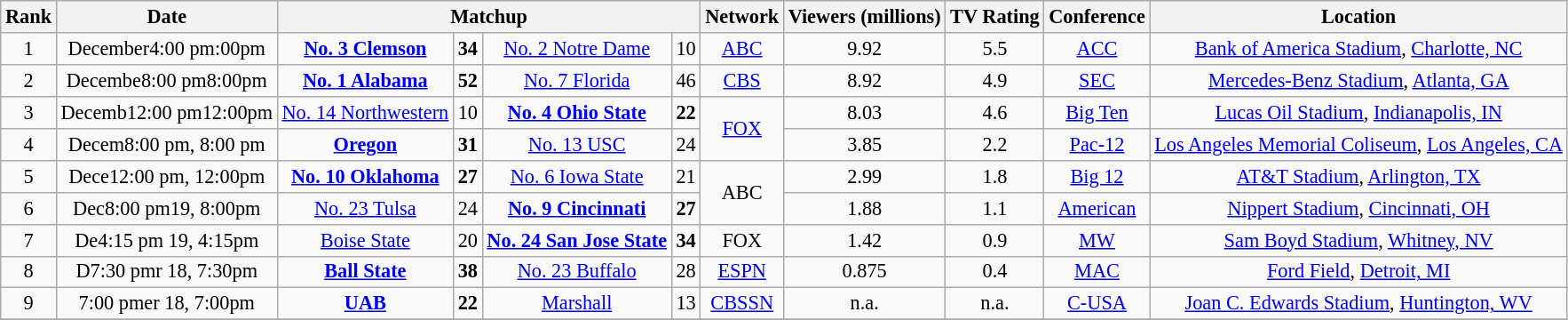<table class="wikitable" style="font-size: 93%; text-align:center">
<tr>
<th>Rank</th>
<th>Date</th>
<th colspan=4>Matchup</th>
<th>Network</th>
<th>Viewers (millions)</th>
<th>TV Rating</th>
<th>Conference</th>
<th>Location</th>
</tr>
<tr>
<td>1</td>
<td>December4:00 pm:00pm</td>
<td><strong><a href='#'>No. 3 Clemson</a></strong></td>
<td><strong>34</strong></td>
<td><a href='#'>No. 2 Notre Dame</a></td>
<td>10</td>
<td><a href='#'>ABC</a></td>
<td>9.92</td>
<td>5.5</td>
<td><a href='#'>ACC</a></td>
<td><a href='#'>Bank of America Stadium</a>, <a href='#'>Charlotte, NC</a></td>
</tr>
<tr>
<td>2</td>
<td>Decembe8:00 pm8:00pm</td>
<td><strong><a href='#'>No. 1 Alabama</a></strong></td>
<td><strong>52</strong></td>
<td><a href='#'>No. 7 Florida</a></td>
<td>46</td>
<td><a href='#'>CBS</a></td>
<td>8.92</td>
<td>4.9</td>
<td><a href='#'>SEC</a></td>
<td><a href='#'>Mercedes-Benz Stadium</a>, <a href='#'>Atlanta, GA</a></td>
</tr>
<tr>
<td>3</td>
<td>Decemb12:00 pm12:00pm</td>
<td><a href='#'>No. 14 Northwestern</a></td>
<td>10</td>
<td><strong><a href='#'>No. 4 Ohio State</a></strong></td>
<td><strong>22</strong></td>
<td rowspan="2"><a href='#'>FOX</a></td>
<td>8.03</td>
<td>4.6</td>
<td><a href='#'>Big Ten</a></td>
<td><a href='#'>Lucas Oil Stadium</a>, <a href='#'>Indianapolis, IN</a></td>
</tr>
<tr>
<td>4</td>
<td>Decem8:00 pm, 8:00 pm</td>
<td><strong><a href='#'>Oregon</a></strong></td>
<td><strong>31</strong></td>
<td><a href='#'>No. 13 USC</a></td>
<td>24</td>
<td>3.85</td>
<td>2.2</td>
<td><a href='#'>Pac-12</a></td>
<td><a href='#'>Los Angeles Memorial Coliseum</a>, <a href='#'>Los Angeles, CA</a></td>
</tr>
<tr>
<td>5</td>
<td>Dece12:00 pm, 12:00pm</td>
<td><strong><a href='#'>No. 10 Oklahoma</a></strong></td>
<td><strong>27</strong></td>
<td><a href='#'>No. 6 Iowa State</a></td>
<td>21</td>
<td rowspan="2">ABC</td>
<td>2.99</td>
<td>1.8</td>
<td><a href='#'>Big 12</a></td>
<td><a href='#'>AT&T Stadium</a>, <a href='#'>Arlington, TX</a></td>
</tr>
<tr>
<td>6</td>
<td>Dec8:00 pm19, 8:00pm</td>
<td><a href='#'>No. 23 Tulsa</a></td>
<td>24</td>
<td><strong><a href='#'>No. 9 Cincinnati</a></strong></td>
<td><strong>27</strong></td>
<td>1.88</td>
<td>1.1</td>
<td><a href='#'>American</a></td>
<td><a href='#'>Nippert Stadium</a>, <a href='#'>Cincinnati, OH</a></td>
</tr>
<tr>
<td>7</td>
<td>De4:15 pm 19, 4:15pm</td>
<td><a href='#'>Boise State</a></td>
<td>20</td>
<td><strong><a href='#'>No. 24 San Jose State</a></strong></td>
<td><strong>34</strong></td>
<td>FOX</td>
<td>1.42</td>
<td>0.9</td>
<td><a href='#'>MW</a></td>
<td><a href='#'>Sam Boyd Stadium</a>, <a href='#'>Whitney, NV</a></td>
</tr>
<tr>
<td>8</td>
<td>D7:30 pmr 18, 7:30pm</td>
<td><strong><a href='#'>Ball State</a></strong></td>
<td><strong>38</strong></td>
<td><a href='#'>No. 23 Buffalo</a></td>
<td>28</td>
<td><a href='#'>ESPN</a></td>
<td>0.875</td>
<td>0.4</td>
<td><a href='#'>MAC</a></td>
<td><a href='#'>Ford Field</a>, <a href='#'>Detroit, MI</a></td>
</tr>
<tr>
<td>9</td>
<td>7:00 pmer 18, 7:00pm</td>
<td><strong><a href='#'>UAB</a></strong></td>
<td><strong>22</strong></td>
<td><a href='#'>Marshall</a></td>
<td>13</td>
<td><a href='#'>CBSSN</a></td>
<td>n.a.</td>
<td>n.a.</td>
<td><a href='#'>C-USA</a></td>
<td><a href='#'>Joan C. Edwards Stadium</a>, <a href='#'>Huntington, WV</a></td>
</tr>
<tr>
</tr>
</table>
